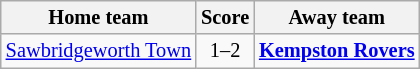<table class="wikitable" style="text-align: center; font-size:85%">
<tr>
<th>Home team</th>
<th>Score</th>
<th>Away team</th>
</tr>
<tr>
<td><a href='#'>Sawbridgeworth Town</a></td>
<td>1–2</td>
<td><strong><a href='#'>Kempston Rovers</a></strong></td>
</tr>
</table>
